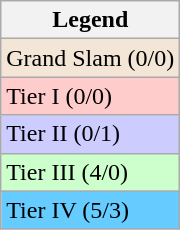<table class="wikitable">
<tr>
<th>Legend</th>
</tr>
<tr style="background:#f3e6d7;">
<td>Grand Slam (0/0)</td>
</tr>
<tr style="background:#fcc;">
<td>Tier I (0/0)</td>
</tr>
<tr style="background:#ccf;">
<td>Tier II (0/1)</td>
</tr>
<tr style="background:#cfc;">
<td>Tier III (4/0)</td>
</tr>
<tr style="background:#6cf;">
<td>Tier IV (5/3)</td>
</tr>
</table>
